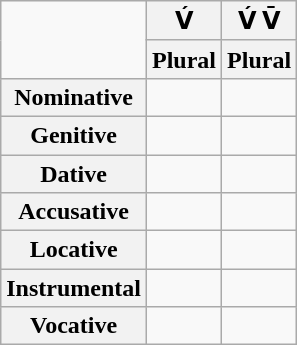<table class="wikitable">
<tr>
<td rowspan="2"></td>
<th>V́</th>
<th>V́ V̄</th>
</tr>
<tr>
<th>Plural</th>
<th>Plural</th>
</tr>
<tr>
<th>Nominative</th>
<td></td>
<td></td>
</tr>
<tr>
<th>Genitive</th>
<td></td>
<td></td>
</tr>
<tr>
<th>Dative</th>
<td></td>
<td></td>
</tr>
<tr>
<th>Accusative</th>
<td></td>
<td></td>
</tr>
<tr>
<th>Locative</th>
<td></td>
<td></td>
</tr>
<tr>
<th>Instrumental</th>
<td></td>
<td></td>
</tr>
<tr>
<th>Vocative</th>
<td></td>
<td></td>
</tr>
</table>
